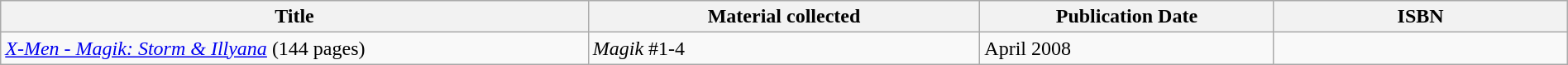<table class="wikitable" style="text-align:left;" width="100%">
<tr>
<th width=30%>Title</th>
<th width=20%>Material collected</th>
<th width=15%>Publication Date</th>
<th width=15%>ISBN</th>
</tr>
<tr>
<td><em><a href='#'>X-Men - Magik: Storm & Illyana</a></em> (144 pages)</td>
<td><em>Magik</em> #1-4</td>
<td>April 2008</td>
<td></td>
</tr>
</table>
